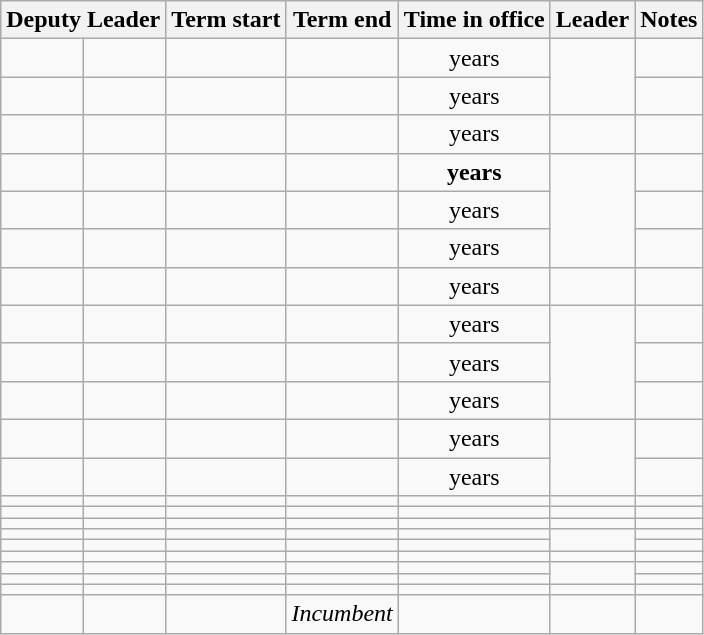<table class="wikitable sortable">
<tr>
<th colspan="2">Deputy Leader</th>
<th>Term start</th>
<th>Term end</th>
<th>Time in office</th>
<th>Leader</th>
<th>Notes</th>
</tr>
<tr align="center">
<td></td>
<td></td>
<td></td>
<td></td>
<td> years</td>
<td rowspan="2"></td>
<td></td>
</tr>
<tr align="center">
<td></td>
<td></td>
<td></td>
<td></td>
<td> years</td>
<td></td>
</tr>
<tr align="center">
<td></td>
<td></td>
<td></td>
<td></td>
<td> years</td>
<td></td>
<td></td>
</tr>
<tr align="center">
<td></td>
<td></td>
<td></td>
<td></td>
<td><strong> years</strong></td>
<td rowspan="3"></td>
<td></td>
</tr>
<tr align="center">
<td></td>
<td></td>
<td></td>
<td></td>
<td> years</td>
<td></td>
</tr>
<tr align="center">
<td></td>
<td></td>
<td></td>
<td></td>
<td> years</td>
<td></td>
</tr>
<tr align="center">
<td></td>
<td></td>
<td></td>
<td></td>
<td> years</td>
<td></td>
<td></td>
</tr>
<tr align="center">
<td></td>
<td></td>
<td></td>
<td></td>
<td> years</td>
<td rowspan="3"></td>
<td></td>
</tr>
<tr align="center">
<td></td>
<td></td>
<td></td>
<td></td>
<td> years</td>
<td></td>
</tr>
<tr align="center">
<td></td>
<td></td>
<td></td>
<td></td>
<td> years</td>
<td></td>
</tr>
<tr align="center">
<td></td>
<td></td>
<td></td>
<td></td>
<td> years</td>
<td rowspan="2"></td>
<td></td>
</tr>
<tr align="center">
<td></td>
<td></td>
<td></td>
<td></td>
<td> years</td>
<td></td>
</tr>
<tr align="center">
<td></td>
<td></td>
<td></td>
<td></td>
<td></td>
<td></td>
<td></td>
</tr>
<tr align="center">
<td></td>
<td></td>
<td></td>
<td></td>
<td></td>
<td></td>
<td></td>
</tr>
<tr align="center">
<td></td>
<td></td>
<td></td>
<td></td>
<td></td>
<td></td>
<td></td>
</tr>
<tr align="center">
<td></td>
<td></td>
<td></td>
<td></td>
<td></td>
<td rowspan="3"></td>
<td></td>
</tr>
<tr align="center">
<td></td>
<td></td>
<td></td>
<td></td>
<td></td>
<td></td>
</tr>
<tr align="center">
<td rowspan="2"></td>
<td rowspan="2"></td>
<td rowspan="2"></td>
<td rowspan="2"></td>
<td rowspan="2"></td>
<td rowspan="2"></td>
</tr>
<tr align="center">
<td></td>
</tr>
<tr align="center">
<td></td>
<td></td>
<td></td>
<td></td>
<td></td>
<td rowspan="2"></td>
<td></td>
</tr>
<tr align="center">
<td></td>
<td></td>
<td></td>
<td></td>
<td></td>
<td></td>
</tr>
<tr align="center">
<td rowspan="2"></td>
<td rowspan="2"></td>
<td rowspan="2"></td>
<td rowspan="2"></td>
<td rowspan="2"></td>
<td></td>
<td rowspan="2"></td>
</tr>
<tr align="center">
<td rowspan="2"></td>
</tr>
<tr align="center">
<td></td>
<td></td>
<td></td>
<td><em>Incumbent</em></td>
<td></td>
</tr>
</table>
